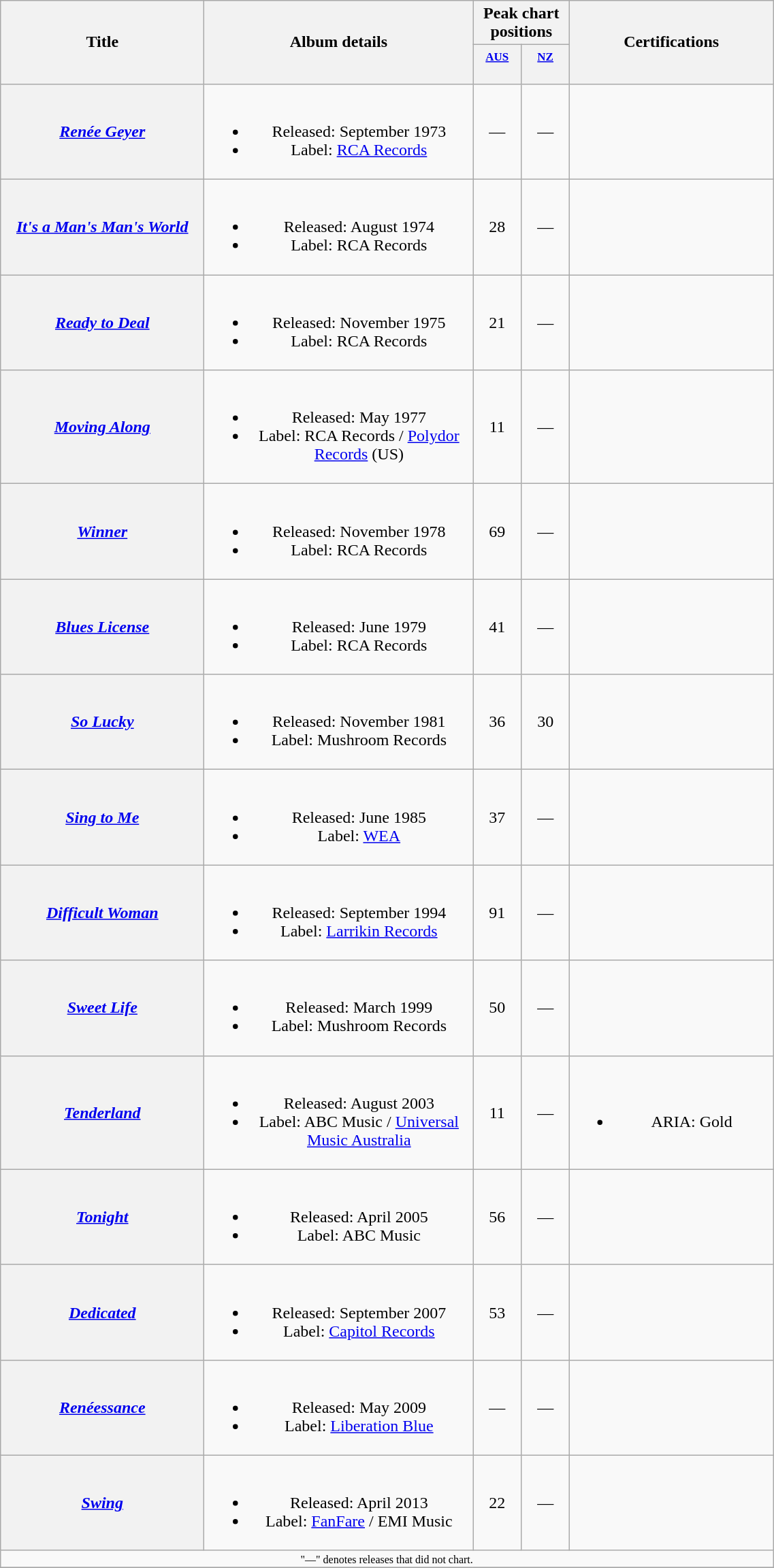<table class="wikitable plainrowheaders" style="text-align:center;" border="1">
<tr>
<th scope="col" rowspan="2" style="width:12em;">Title</th>
<th scope="col" rowspan="2" style="width:16em;">Album details</th>
<th colspan="2">Peak chart positions</th>
<th scope="col" rowspan="2" style="width:12em;">Certifications</th>
</tr>
<tr>
<th scope="col" style="width:3em; font-size:85%"><small><a href='#'>AUS</a></small><br><br></th>
<th scope="col" style="width:3em; font-size:85%"><small><a href='#'>NZ</a></small><br><br></th>
</tr>
<tr>
<th scope="row"><em><a href='#'>Renée Geyer</a></em></th>
<td><br><ul><li>Released: September 1973</li><li>Label: <a href='#'>RCA Records</a></li></ul></td>
<td align="center">—</td>
<td align="center">—</td>
<td></td>
</tr>
<tr>
<th scope="row"><em><a href='#'>It's a Man's Man's World</a></em></th>
<td><br><ul><li>Released: August 1974</li><li>Label: RCA Records</li></ul></td>
<td align="center">28</td>
<td align="center">—</td>
<td></td>
</tr>
<tr>
<th scope="row"><em><a href='#'>Ready to Deal</a></em></th>
<td><br><ul><li>Released: November 1975</li><li>Label: RCA Records</li></ul></td>
<td align="center">21</td>
<td align="center">—</td>
<td></td>
</tr>
<tr>
<th scope="row"><em><a href='#'>Moving Along</a></em></th>
<td><br><ul><li>Released: May 1977</li><li>Label: RCA Records / <a href='#'>Polydor Records</a> (US)</li></ul></td>
<td align="center">11</td>
<td align="center">—</td>
<td></td>
</tr>
<tr>
<th scope="row"><em><a href='#'>Winner</a></em></th>
<td><br><ul><li>Released: November 1978</li><li>Label: RCA Records</li></ul></td>
<td align="center">69</td>
<td align="center">—</td>
<td></td>
</tr>
<tr>
<th scope="row"><em><a href='#'>Blues License</a></em></th>
<td><br><ul><li>Released: June 1979</li><li>Label: RCA Records</li></ul></td>
<td align="center">41</td>
<td align="center">—</td>
<td></td>
</tr>
<tr>
<th scope="row"><em><a href='#'>So Lucky</a></em></th>
<td><br><ul><li>Released: November 1981</li><li>Label: Mushroom Records</li></ul></td>
<td align="center">36</td>
<td align="center">30</td>
<td></td>
</tr>
<tr>
<th scope="row"><em><a href='#'>Sing to Me</a></em></th>
<td><br><ul><li>Released: June 1985</li><li>Label: <a href='#'>WEA</a></li></ul></td>
<td align="center">37</td>
<td align="center">—</td>
<td></td>
</tr>
<tr>
<th scope="row"><em><a href='#'>Difficult Woman</a></em></th>
<td><br><ul><li>Released: September 1994</li><li>Label: <a href='#'>Larrikin Records</a></li></ul></td>
<td align="center">91</td>
<td align="center">—</td>
<td></td>
</tr>
<tr>
<th scope="row"><em><a href='#'>Sweet Life</a></em></th>
<td><br><ul><li>Released: March 1999</li><li>Label: Mushroom Records</li></ul></td>
<td align="center">50</td>
<td align="center">—</td>
<td></td>
</tr>
<tr>
<th scope="row"><em><a href='#'>Tenderland</a></em></th>
<td><br><ul><li>Released: August 2003</li><li>Label: ABC Music / <a href='#'>Universal Music Australia</a></li></ul></td>
<td align="center">11</td>
<td align="center">—</td>
<td><br><ul><li>ARIA: Gold </li></ul></td>
</tr>
<tr>
<th scope="row"><em><a href='#'>Tonight</a></em></th>
<td><br><ul><li>Released: April 2005</li><li>Label: ABC Music</li></ul></td>
<td align="center">56</td>
<td align="center">—</td>
<td></td>
</tr>
<tr>
<th scope="row"><em><a href='#'>Dedicated</a></em></th>
<td><br><ul><li>Released: September 2007</li><li>Label: <a href='#'>Capitol Records</a></li></ul></td>
<td align="center">53</td>
<td align="center">—</td>
<td></td>
</tr>
<tr>
<th scope="row"><em><a href='#'>Renéessance</a></em></th>
<td><br><ul><li>Released: May 2009</li><li>Label: <a href='#'>Liberation Blue</a></li></ul></td>
<td align="center">—</td>
<td align="center">—</td>
<td></td>
</tr>
<tr>
<th scope="row"><em><a href='#'>Swing</a></em></th>
<td><br><ul><li>Released: April 2013</li><li>Label: <a href='#'>FanFare</a> / EMI Music</li></ul></td>
<td align="center">22</td>
<td align="center">—</td>
<td></td>
</tr>
<tr>
<td align="center" colspan="7" style="font-size: 8pt">"—" denotes releases that did not chart.</td>
</tr>
<tr>
</tr>
</table>
